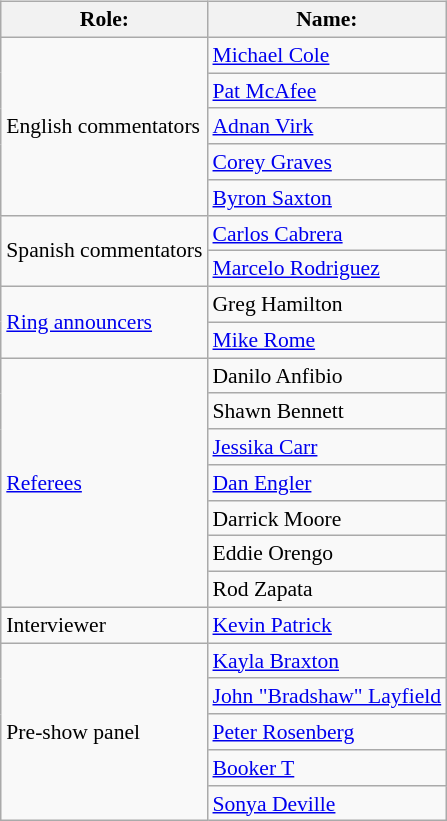<table class=wikitable style="font-size:90%; margin: 0.5em 0 0.5em 1em; float: right; clear: right;">
<tr>
<th>Role:</th>
<th>Name:</th>
</tr>
<tr>
<td rowspan=5>English commentators</td>
<td><a href='#'>Michael Cole</a> </td>
</tr>
<tr>
<td><a href='#'>Pat McAfee</a> </td>
</tr>
<tr>
<td><a href='#'>Adnan Virk</a> </td>
</tr>
<tr>
<td><a href='#'>Corey Graves</a> </td>
</tr>
<tr>
<td><a href='#'>Byron Saxton</a> </td>
</tr>
<tr>
<td rowspan=2>Spanish commentators</td>
<td><a href='#'>Carlos Cabrera</a></td>
</tr>
<tr>
<td><a href='#'>Marcelo Rodriguez</a></td>
</tr>
<tr>
<td rowspan=2><a href='#'>Ring announcers</a></td>
<td>Greg Hamilton </td>
</tr>
<tr>
<td><a href='#'>Mike Rome</a> </td>
</tr>
<tr>
<td rowspan=7><a href='#'>Referees</a></td>
<td>Danilo Anfibio</td>
</tr>
<tr>
<td>Shawn Bennett</td>
</tr>
<tr>
<td><a href='#'>Jessika Carr</a></td>
</tr>
<tr>
<td><a href='#'>Dan Engler</a></td>
</tr>
<tr>
<td>Darrick Moore</td>
</tr>
<tr>
<td>Eddie Orengo</td>
</tr>
<tr>
<td>Rod Zapata</td>
</tr>
<tr>
<td>Interviewer</td>
<td><a href='#'>Kevin Patrick</a></td>
</tr>
<tr>
<td rowspan="5">Pre-show panel</td>
<td><a href='#'>Kayla Braxton</a></td>
</tr>
<tr>
<td><a href='#'>John "Bradshaw" Layfield</a></td>
</tr>
<tr>
<td><a href='#'>Peter Rosenberg</a></td>
</tr>
<tr>
<td><a href='#'>Booker T</a></td>
</tr>
<tr>
<td><a href='#'>Sonya Deville</a></td>
</tr>
</table>
